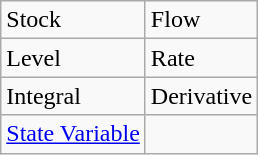<table class="wikitable">
<tr>
<td>Stock</td>
<td>Flow</td>
</tr>
<tr>
<td>Level</td>
<td>Rate</td>
</tr>
<tr>
<td>Integral</td>
<td>Derivative</td>
</tr>
<tr>
<td><a href='#'>State Variable</a></td>
<td></td>
</tr>
</table>
